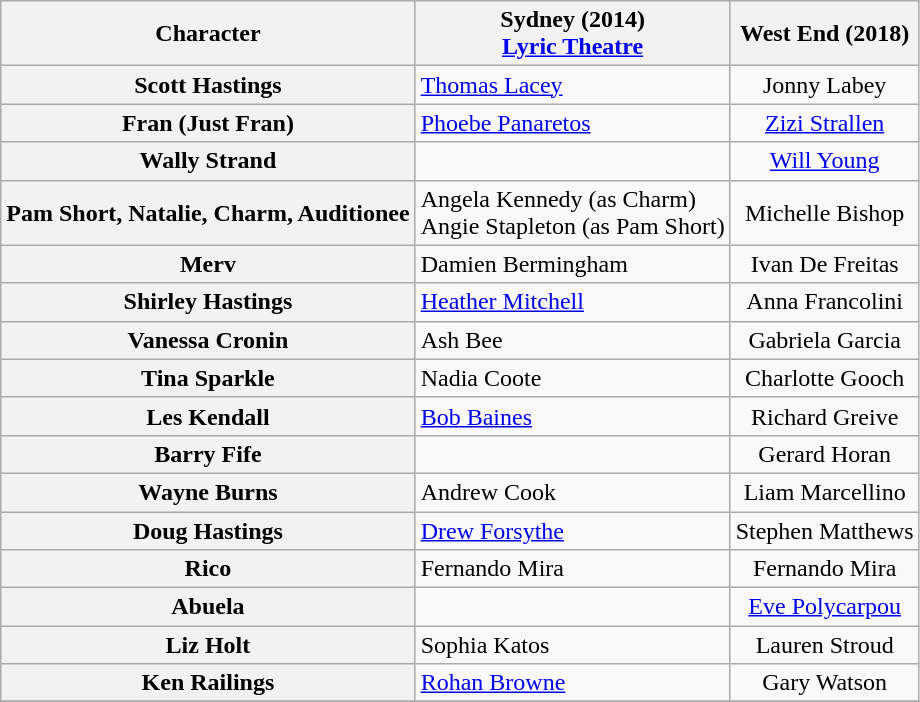<table class="wikitable">
<tr>
<th>Character</th>
<th>Sydney (2014)<br><a href='#'>Lyric Theatre</a></th>
<th>West End (2018) <br></th>
</tr>
<tr>
<th>Scott Hastings</th>
<td><a href='#'>Thomas Lacey</a></td>
<td colspan="1" align="center">Jonny Labey</td>
</tr>
<tr>
<th>Fran (Just Fran)</th>
<td><a href='#'>Phoebe Panaretos</a></td>
<td colspan="1" align="center"><a href='#'>Zizi Strallen</a></td>
</tr>
<tr>
<th>Wally Strand</th>
<td></td>
<td colspan="1" align="center"><a href='#'>Will Young</a></td>
</tr>
<tr>
<th>Pam Short, Natalie, Charm, Auditionee</th>
<td>Angela Kennedy (as Charm)<br>Angie Stapleton (as Pam Short)</td>
<td colspan="1" align="center">Michelle Bishop</td>
</tr>
<tr>
<th>Merv</th>
<td>Damien Bermingham</td>
<td colspan="1" align="center">Ivan De Freitas</td>
</tr>
<tr>
<th>Shirley Hastings</th>
<td><a href='#'>Heather Mitchell</a></td>
<td colspan="1" align="center">Anna Francolini</td>
</tr>
<tr>
<th>Vanessa Cronin</th>
<td>Ash Bee</td>
<td colspan="1" align="center">Gabriela Garcia</td>
</tr>
<tr>
<th>Tina Sparkle</th>
<td>Nadia Coote</td>
<td colspan="1" align="center">Charlotte Gooch</td>
</tr>
<tr>
<th>Les Kendall</th>
<td><a href='#'>Bob Baines</a></td>
<td colspan="1" align="center">Richard Greive</td>
</tr>
<tr>
<th>Barry Fife</th>
<td></td>
<td colspan="1" align="center">Gerard Horan</td>
</tr>
<tr>
<th>Wayne Burns</th>
<td>Andrew Cook</td>
<td colspan="1" align="center">Liam Marcellino</td>
</tr>
<tr>
<th>Doug Hastings</th>
<td><a href='#'>Drew Forsythe</a></td>
<td colspan="1" align="center">Stephen Matthews</td>
</tr>
<tr>
<th>Rico</th>
<td>Fernando Mira</td>
<td colspan="1" align="center">Fernando Mira</td>
</tr>
<tr>
<th>Abuela</th>
<td></td>
<td colspan="1" align="center"><a href='#'>Eve Polycarpou</a></td>
</tr>
<tr>
<th>Liz Holt</th>
<td>Sophia Katos</td>
<td colspan="1" align="center">Lauren Stroud</td>
</tr>
<tr>
<th>Ken Railings</th>
<td><a href='#'>Rohan Browne</a></td>
<td colspan="1" align="center">Gary Watson</td>
</tr>
<tr>
</tr>
</table>
